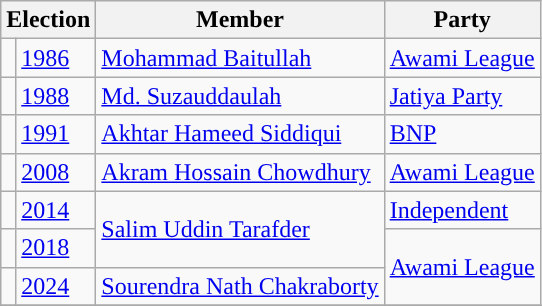<table class="wikitable">
<tr>
<th colspan="2">Election</th>
<th>Member</th>
<th>Party</th>
</tr>
<tr>
<td style="background-color:"></td>
<td><a href='#'>1986</a></td>
<td><a href='#'>Mohammad Baitullah</a></td>
<td><a href='#'>Awami League</a></td>
</tr>
<tr>
<td style="background-color:"></td>
<td><a href='#'>1988</a></td>
<td><a href='#'>Md. Suzauddaulah</a></td>
<td><a href='#'>Jatiya Party</a></td>
</tr>
<tr>
<td style="background-color:"></td>
<td><a href='#'>1991</a></td>
<td><a href='#'>Akhtar Hameed Siddiqui</a></td>
<td><a href='#'>BNP</a></td>
</tr>
<tr>
<td style="background-color:"></td>
<td><a href='#'>2008</a></td>
<td><a href='#'>Akram Hossain Chowdhury</a></td>
<td><a href='#'>Awami League</a></td>
</tr>
<tr>
<td style="background-color:"></td>
<td><a href='#'>2014</a></td>
<td rowspan="2"><a href='#'>Salim Uddin Tarafder</a></td>
<td><a href='#'>Independent</a></td>
</tr>
<tr>
<td style="background-color:"></td>
<td><a href='#'>2018</a></td>
<td rowspan="2"><a href='#'>Awami League</a></td>
</tr>
<tr>
<td style="background-color:"></td>
<td><a href='#'>2024</a></td>
<td><a href='#'>Sourendra Nath Chakraborty</a></td>
</tr>
<tr>
</tr>
</table>
